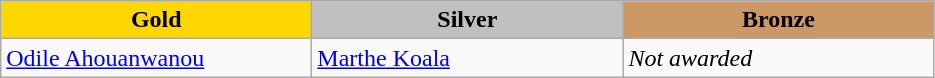<table class="wikitable" style="text-align:left">
<tr align="center">
<td width=200 bgcolor=gold><strong>Gold</strong></td>
<td width=200 bgcolor=silver><strong>Silver</strong></td>
<td width=200 bgcolor=CC9966><strong>Bronze</strong></td>
</tr>
<tr>
<td><a href='#'>Odile Ahouanwanou</a><br><em></em></td>
<td><a href='#'>Marthe Koala</a><br><em></em></td>
<td><em>Not awarded</em></td>
</tr>
</table>
